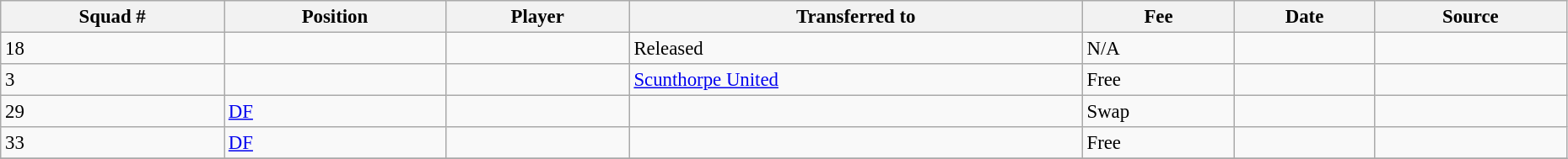<table width=98% class="wikitable sortable" style="text-align:center; font-size:95%; text-align:left">
<tr>
<th>Squad #</th>
<th>Position</th>
<th>Player</th>
<th>Transferred to</th>
<th>Fee</th>
<th>Date</th>
<th>Source</th>
</tr>
<tr>
<td>18</td>
<td></td>
<td></td>
<td>Released</td>
<td>N/A</td>
<td></td>
<td></td>
</tr>
<tr>
<td>3</td>
<td></td>
<td></td>
<td> <a href='#'>Scunthorpe United</a></td>
<td>Free</td>
<td></td>
<td></td>
</tr>
<tr>
<td>29</td>
<td><a href='#'>DF</a></td>
<td></td>
<td></td>
<td>Swap</td>
<td></td>
<td></td>
</tr>
<tr>
<td>33</td>
<td><a href='#'>DF</a></td>
<td></td>
<td></td>
<td>Free</td>
<td></td>
<td></td>
</tr>
<tr>
</tr>
</table>
